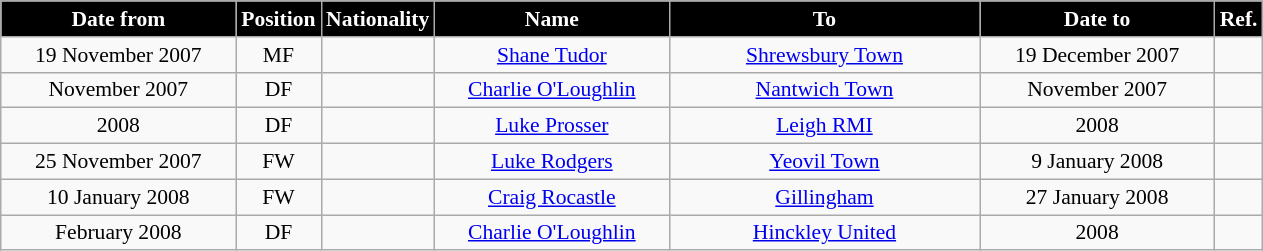<table class="wikitable" style="text-align:center; font-size:90%; ">
<tr>
<th style="background:#000000; color:white; width:150px;">Date from</th>
<th style="background:#000000; color:white; width:50px;">Position</th>
<th style="background:#000000; color:white; width:50px;">Nationality</th>
<th style="background:#000000; color:white; width:150px;">Name</th>
<th style="background:#000000; color:white; width:200px;">To</th>
<th style="background:#000000; color:white; width:150px;">Date to</th>
<th style="background:#000000; color:white; width:25px;">Ref.</th>
</tr>
<tr>
<td>19 November 2007</td>
<td>MF</td>
<td></td>
<td><a href='#'>Shane Tudor</a></td>
<td><a href='#'>Shrewsbury Town</a></td>
<td>19 December 2007</td>
<td></td>
</tr>
<tr>
<td>November 2007</td>
<td>DF</td>
<td></td>
<td><a href='#'>Charlie O'Loughlin</a></td>
<td><a href='#'>Nantwich Town</a></td>
<td>November 2007</td>
<td></td>
</tr>
<tr>
<td>2008</td>
<td>DF</td>
<td></td>
<td><a href='#'>Luke Prosser</a></td>
<td><a href='#'>Leigh RMI</a></td>
<td>2008</td>
<td></td>
</tr>
<tr>
<td>25 November 2007</td>
<td>FW</td>
<td></td>
<td><a href='#'>Luke Rodgers</a></td>
<td><a href='#'>Yeovil Town</a></td>
<td>9 January 2008</td>
<td></td>
</tr>
<tr>
<td>10 January 2008</td>
<td>FW</td>
<td></td>
<td><a href='#'>Craig Rocastle</a></td>
<td><a href='#'>Gillingham</a></td>
<td>27 January 2008</td>
<td></td>
</tr>
<tr>
<td>February 2008</td>
<td>DF</td>
<td></td>
<td><a href='#'>Charlie O'Loughlin</a></td>
<td><a href='#'>Hinckley United</a></td>
<td>2008</td>
<td></td>
</tr>
</table>
